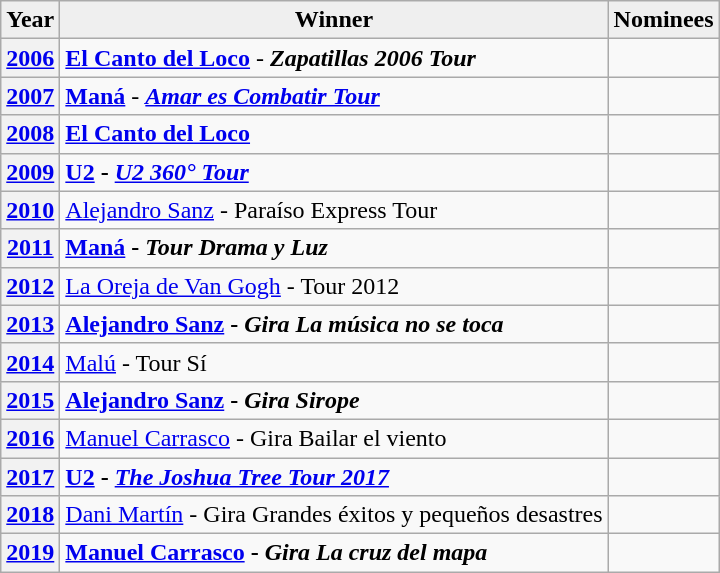<table class="wikitable sortable">
<tr>
<th style="background:#efefef;">Year</th>
<th style="background:#efefef;">Winner</th>
<th style="background:#efefef;" class="unsortable">Nominees</th>
</tr>
<tr>
<th scope="row"><a href='#'>2006</a></th>
<td><strong><a href='#'>El Canto del Loco</a></strong> - <strong><em>Zapatillas 2006 Tour</em></strong></td>
<td></td>
</tr>
<tr>
<th scope="row"><a href='#'>2007</a></th>
<td><strong><a href='#'>Maná</a></strong> - <strong><em><a href='#'>Amar es Combatir Tour</a></em></strong></td>
<td></td>
</tr>
<tr>
<th scope="row"><a href='#'>2008</a></th>
<td><strong><a href='#'>El Canto del Loco</a></strong></td>
<td></td>
</tr>
<tr>
<th scope="row"><a href='#'>2009</a></th>
<td><strong><a href='#'>U2</a> - <em><a href='#'>U2 360° Tour</a><strong><em></td>
<td></td>
</tr>
<tr>
<th scope="row"><a href='#'>2010</a></th>
<td></strong><a href='#'>Alejandro Sanz</a> - </em>Paraíso Express Tour</em></strong></td>
<td></td>
</tr>
<tr>
<th scope="row"><a href='#'>2011</a></th>
<td><strong><a href='#'>Maná</a> - <em>Tour Drama y Luz<strong><em></td>
<td></td>
</tr>
<tr>
<th scope="row"><a href='#'>2012</a></th>
<td></strong><a href='#'>La Oreja de Van Gogh</a> - </em>Tour 2012</em></strong></td>
<td></td>
</tr>
<tr>
<th scope="row"><a href='#'>2013</a></th>
<td><strong><a href='#'>Alejandro Sanz</a> - <em>Gira La música no se toca<strong><em></td>
<td></td>
</tr>
<tr>
<th scope="row"><a href='#'>2014</a></th>
<td></strong><a href='#'>Malú</a> - </em>Tour Sí</em></strong></td>
<td></td>
</tr>
<tr>
<th scope="row"><a href='#'>2015</a></th>
<td><strong><a href='#'>Alejandro Sanz</a> - <em>Gira Sirope<strong><em></td>
<td></td>
</tr>
<tr>
<th scope="row"><a href='#'>2016</a></th>
<td></strong><a href='#'>Manuel Carrasco</a> - </em>Gira Bailar el viento</em></strong></td>
<td></td>
</tr>
<tr>
<th scope="row"><a href='#'>2017</a></th>
<td><strong><a href='#'>U2</a> - <em><a href='#'>The Joshua Tree Tour 2017</a><strong><em></td>
<td></td>
</tr>
<tr>
<th scope="row"><a href='#'>2018</a></th>
<td></strong><a href='#'>Dani Martín</a> - </em>Gira Grandes éxitos y pequeños desastres</em></strong></td>
<td></td>
</tr>
<tr>
<th scope="row"><a href='#'>2019</a></th>
<td><strong><a href='#'>Manuel Carrasco</a> - <em>Gira La cruz del mapa<strong><em></td>
<td></td>
</tr>
</table>
